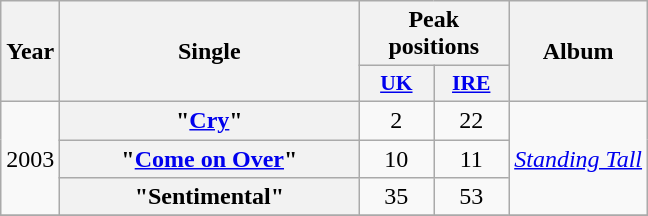<table class="wikitable plainrowheaders" style="text-align:center;">
<tr>
<th rowspan="2">Year</th>
<th rowspan="2" style="width:12em;">Single</th>
<th colspan="2">Peak positions</th>
<th rowspan="2">Album</th>
</tr>
<tr style="font-size:90%;">
<th style="width:3em;"><a href='#'>UK</a></th>
<th style="width:3em;"><a href='#'>IRE</a></th>
</tr>
<tr>
<td rowspan="3">2003</td>
<th scope="row">"<a href='#'>Cry</a>"</th>
<td>2</td>
<td>22</td>
<td rowspan="3"><em><a href='#'>Standing Tall</a></em></td>
</tr>
<tr>
<th scope="row">"<a href='#'>Come on Over</a>"</th>
<td>10</td>
<td>11</td>
</tr>
<tr>
<th scope="row">"Sentimental"</th>
<td>35</td>
<td>53</td>
</tr>
<tr>
</tr>
</table>
